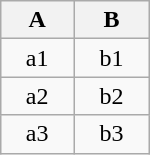<table class="wikitable" style="float:left" width="100" align=center>
<tr>
<th>A</th>
<th>B</th>
</tr>
<tr>
<td align=center>a1</td>
<td align=center>b1</td>
</tr>
<tr>
<td align=center>a2</td>
<td align=center>b2</td>
</tr>
<tr>
<td align=center>a3</td>
<td align=center>b3</td>
</tr>
</table>
